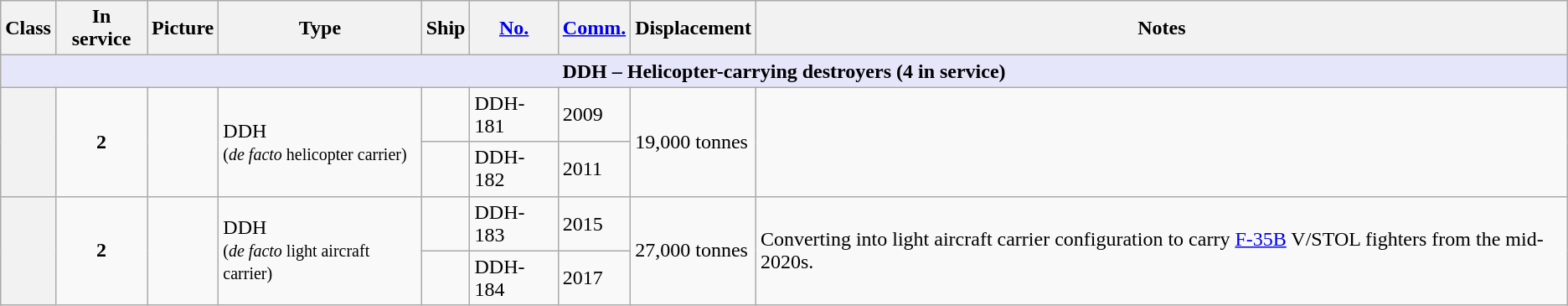<table class="wikitable">
<tr>
<th>Class</th>
<th>In service</th>
<th>Picture</th>
<th>Type</th>
<th>Ship</th>
<th><a href='#'>No.</a></th>
<th><a href='#'>Comm.</a></th>
<th>Displacement</th>
<th>Notes</th>
</tr>
<tr>
<th colspan="9" style="background: lavender;">DDH – Helicopter-carrying destroyers (4 in service)</th>
</tr>
<tr>
<th rowspan="2" style="text-align: left;"></th>
<td rowspan="2" style="text-align: center;"><strong>2</strong></td>
<td rowspan="2"></td>
<td rowspan="2">DDH<br><small>(<em>de facto</em> helicopter carrier)</small></td>
<td></td>
<td>DDH-181</td>
<td>2009</td>
<td rowspan="2">19,000 tonnes</td>
<td rowspan="2"></td>
</tr>
<tr>
<td></td>
<td>DDH-182</td>
<td>2011</td>
</tr>
<tr>
<th rowspan="2" style="text-align: left;"></th>
<td rowspan="2" style="text-align: center;"><strong>2</strong></td>
<td rowspan="2"></td>
<td rowspan="2">DDH<br><small>(<em>de facto</em> light aircraft carrier)</small></td>
<td></td>
<td>DDH-183</td>
<td>2015</td>
<td rowspan="2">27,000 tonnes</td>
<td rowspan="2">Converting into light aircraft carrier configuration to carry <a href='#'>F-35B</a> V/STOL fighters from the mid-2020s.</td>
</tr>
<tr>
<td></td>
<td>DDH-184</td>
<td>2017</td>
</tr>
</table>
